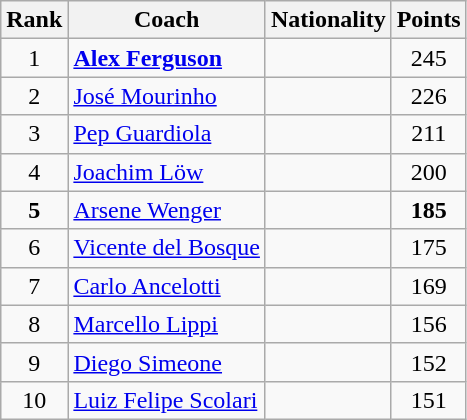<table class="wikitable">
<tr>
<th>Rank</th>
<th>Coach</th>
<th>Nationality</th>
<th>Points</th>
</tr>
<tr>
<td align="center">1</td>
<td><strong><a href='#'>Alex Ferguson</a></strong></td>
<td></td>
<td align="center">245</td>
</tr>
<tr>
<td align="center">2</td>
<td><a href='#'>José Mourinho</a></td>
<td></td>
<td align="center">226</td>
</tr>
<tr>
<td align="center">3</td>
<td><a href='#'>Pep Guardiola</a></td>
<td></td>
<td align="center">211</td>
</tr>
<tr>
<td align="center">4</td>
<td><a href='#'>Joachim Löw</a></td>
<td></td>
<td align="center">200</td>
</tr>
<tr>
<td align="center"><strong>5</strong></td>
<td><a href='#'>Arsene Wenger</a></td>
<td><strong></strong></td>
<td align="center"><strong>185</strong></td>
</tr>
<tr>
<td align="center">6</td>
<td><a href='#'>Vicente del Bosque</a></td>
<td></td>
<td align="center">175</td>
</tr>
<tr>
<td align="center">7</td>
<td><a href='#'>Carlo Ancelotti</a></td>
<td></td>
<td align="center">169</td>
</tr>
<tr>
<td align="center">8</td>
<td><a href='#'>Marcello Lippi</a></td>
<td></td>
<td align="center">156</td>
</tr>
<tr>
<td align="center">9</td>
<td><a href='#'>Diego Simeone</a></td>
<td></td>
<td align="center">152</td>
</tr>
<tr>
<td align="center">10</td>
<td><a href='#'>Luiz Felipe Scolari</a></td>
<td></td>
<td align="center">151</td>
</tr>
</table>
